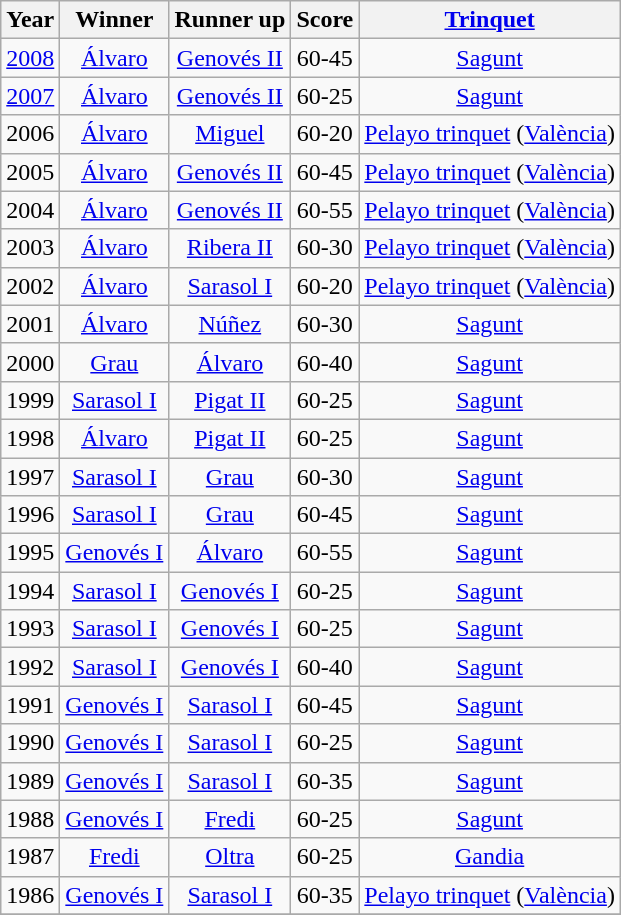<table class="wikitable">
<tr>
<th>Year</th>
<th>Winner</th>
<th>Runner up</th>
<th>Score</th>
<th><a href='#'>Trinquet</a></th>
</tr>
<tr align="center">
<td><a href='#'>2008</a></td>
<td><a href='#'>Álvaro</a></td>
<td><a href='#'>Genovés II</a></td>
<td>60-45</td>
<td><a href='#'>Sagunt</a></td>
</tr>
<tr align="center">
<td><a href='#'>2007</a></td>
<td><a href='#'>Álvaro</a></td>
<td><a href='#'>Genovés II</a></td>
<td>60-25</td>
<td><a href='#'>Sagunt</a></td>
</tr>
<tr align="center">
<td>2006</td>
<td><a href='#'>Álvaro</a></td>
<td><a href='#'>Miguel</a></td>
<td>60-20</td>
<td><a href='#'>Pelayo trinquet</a> (<a href='#'>València</a>)</td>
</tr>
<tr align="center">
<td>2005</td>
<td><a href='#'>Álvaro</a></td>
<td><a href='#'>Genovés II</a></td>
<td>60-45</td>
<td><a href='#'>Pelayo trinquet</a> (<a href='#'>València</a>)</td>
</tr>
<tr align="center">
<td>2004</td>
<td><a href='#'>Álvaro</a></td>
<td><a href='#'>Genovés II</a></td>
<td>60-55</td>
<td><a href='#'>Pelayo trinquet</a> (<a href='#'>València</a>)</td>
</tr>
<tr align="center">
<td>2003</td>
<td><a href='#'>Álvaro</a></td>
<td><a href='#'>Ribera II</a></td>
<td>60-30</td>
<td><a href='#'>Pelayo trinquet</a> (<a href='#'>València</a>)</td>
</tr>
<tr align="center">
<td>2002</td>
<td><a href='#'>Álvaro</a></td>
<td><a href='#'>Sarasol I</a></td>
<td>60-20</td>
<td><a href='#'>Pelayo trinquet</a> (<a href='#'>València</a>)</td>
</tr>
<tr align="center">
<td>2001</td>
<td><a href='#'>Álvaro</a></td>
<td><a href='#'>Núñez</a></td>
<td>60-30</td>
<td><a href='#'>Sagunt</a></td>
</tr>
<tr align="center">
<td>2000</td>
<td><a href='#'>Grau</a></td>
<td><a href='#'>Álvaro</a></td>
<td>60-40</td>
<td><a href='#'>Sagunt</a></td>
</tr>
<tr align="center">
<td>1999</td>
<td><a href='#'>Sarasol I</a></td>
<td><a href='#'>Pigat II</a></td>
<td>60-25</td>
<td><a href='#'>Sagunt</a></td>
</tr>
<tr align="center">
<td>1998</td>
<td><a href='#'>Álvaro</a></td>
<td><a href='#'>Pigat II</a></td>
<td>60-25</td>
<td><a href='#'>Sagunt</a></td>
</tr>
<tr align="center">
<td>1997</td>
<td><a href='#'>Sarasol I</a></td>
<td><a href='#'>Grau</a></td>
<td>60-30</td>
<td><a href='#'>Sagunt</a></td>
</tr>
<tr align="center">
<td>1996</td>
<td><a href='#'>Sarasol I</a></td>
<td><a href='#'>Grau</a></td>
<td>60-45</td>
<td><a href='#'>Sagunt</a></td>
</tr>
<tr align="center">
<td>1995</td>
<td><a href='#'>Genovés I</a></td>
<td><a href='#'>Álvaro</a></td>
<td>60-55</td>
<td><a href='#'>Sagunt</a></td>
</tr>
<tr align="center">
<td>1994</td>
<td><a href='#'>Sarasol I</a></td>
<td><a href='#'>Genovés I</a></td>
<td>60-25</td>
<td><a href='#'>Sagunt</a></td>
</tr>
<tr align="center">
<td>1993</td>
<td><a href='#'>Sarasol I</a></td>
<td><a href='#'>Genovés I</a></td>
<td>60-25</td>
<td><a href='#'>Sagunt</a></td>
</tr>
<tr align="center">
<td>1992</td>
<td><a href='#'>Sarasol I</a></td>
<td><a href='#'>Genovés I</a></td>
<td>60-40</td>
<td><a href='#'>Sagunt</a></td>
</tr>
<tr align="center">
<td>1991</td>
<td><a href='#'>Genovés I</a></td>
<td><a href='#'>Sarasol I</a></td>
<td>60-45</td>
<td><a href='#'>Sagunt</a></td>
</tr>
<tr align="center">
<td>1990</td>
<td><a href='#'>Genovés I</a></td>
<td><a href='#'>Sarasol I</a></td>
<td>60-25</td>
<td><a href='#'>Sagunt</a></td>
</tr>
<tr align="center">
<td>1989</td>
<td><a href='#'>Genovés I</a></td>
<td><a href='#'>Sarasol I</a></td>
<td>60-35</td>
<td><a href='#'>Sagunt</a></td>
</tr>
<tr align="center">
<td>1988</td>
<td><a href='#'>Genovés I</a></td>
<td><a href='#'>Fredi</a></td>
<td>60-25</td>
<td><a href='#'>Sagunt</a></td>
</tr>
<tr align="center">
<td>1987</td>
<td><a href='#'>Fredi</a></td>
<td><a href='#'>Oltra</a></td>
<td>60-25</td>
<td><a href='#'>Gandia</a></td>
</tr>
<tr align="center">
<td>1986</td>
<td><a href='#'>Genovés I</a></td>
<td><a href='#'>Sarasol I</a></td>
<td>60-35</td>
<td><a href='#'>Pelayo trinquet</a> (<a href='#'>València</a>)</td>
</tr>
<tr align="center">
</tr>
</table>
